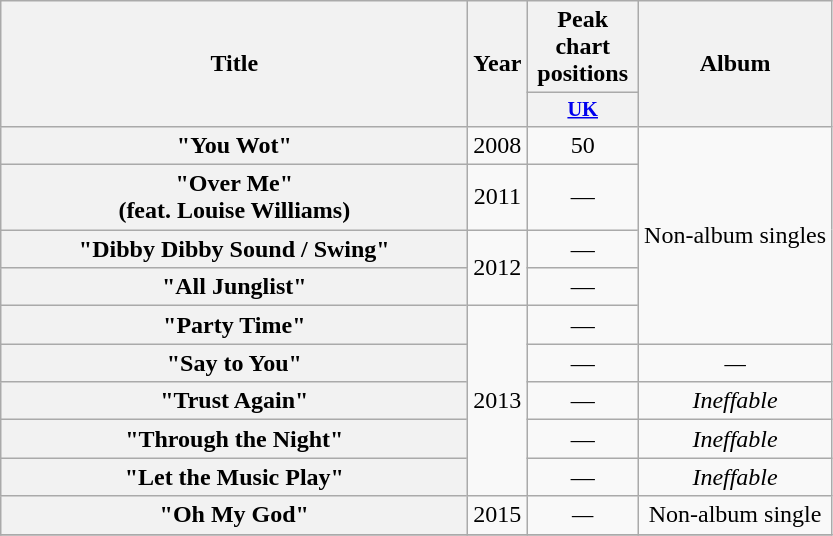<table class="wikitable plainrowheaders" style="text-align:center;">
<tr>
<th scope="col" rowspan=2 style="width:19em;">Title</th>
<th scope="col" rowspan=2>Year</th>
<th scope="col" colspan=1>Peak chart positions</th>
<th scope="col" rowspan=2>Album</th>
</tr>
<tr>
<th scope="col" style="width:5em;font-size:85%;"><a href='#'>UK</a></th>
</tr>
<tr>
<th scope="row">"You Wot"<br></th>
<td>2008</td>
<td>50</td>
<td rowspan=5>Non-album singles</td>
</tr>
<tr>
<th scope="row">"Over Me"<br>(feat. Louise Williams)</th>
<td>2011</td>
<td>—</td>
</tr>
<tr>
<th scope="row">"Dibby Dibby Sound / Swing"<br></th>
<td rowspan=2>2012</td>
<td>—</td>
</tr>
<tr>
<th scope="row">"All Junglist"<br></th>
<td>—</td>
</tr>
<tr>
<th scope="row">"Party Time"<br></th>
<td rowspan=5>2013</td>
<td>—</td>
</tr>
<tr>
<th scope="row">"Say to You"<br></th>
<td>—</td>
<td><em>—</em></td>
</tr>
<tr>
<th scope="row">"Trust Again"<br></th>
<td>—</td>
<td><em>Ineffable</em></td>
</tr>
<tr>
<th scope="row">"Through the Night"<br></th>
<td>—</td>
<td><em>Ineffable</em></td>
</tr>
<tr>
<th scope="row">"Let the Music Play"<br></th>
<td>—</td>
<td><em>Ineffable</em></td>
</tr>
<tr>
<th scope="row">"Oh My God"<br></th>
<td>2015</td>
<td><em>—</em></td>
<td>Non-album single</td>
</tr>
<tr>
</tr>
</table>
